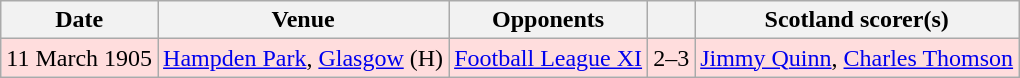<table class="wikitable">
<tr>
<th>Date</th>
<th>Venue</th>
<th>Opponents</th>
<th></th>
<th>Scotland scorer(s)</th>
</tr>
<tr bgcolor=#ffdddd>
<td>11 March 1905</td>
<td><a href='#'>Hampden Park</a>, <a href='#'>Glasgow</a> (H)</td>
<td> <a href='#'>Football League XI</a></td>
<td align=center>2–3</td>
<td><a href='#'>Jimmy Quinn</a>, <a href='#'>Charles Thomson</a></td>
</tr>
</table>
